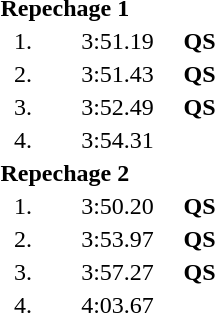<table style="text-align:center">
<tr>
<td colspan=4 align=left><strong>Repechage 1</strong></td>
</tr>
<tr>
<td width=30>1.</td>
<td align=left></td>
<td width=80>3:51.19</td>
<td><strong>QS</strong></td>
</tr>
<tr>
<td>2.</td>
<td align=left></td>
<td>3:51.43</td>
<td><strong>QS</strong></td>
</tr>
<tr>
<td>3.</td>
<td align=left></td>
<td>3:52.49</td>
<td><strong>QS</strong></td>
</tr>
<tr>
<td>4.</td>
<td align=left></td>
<td>3:54.31</td>
<td></td>
</tr>
<tr>
<td colspan=4 align=left><strong>Repechage 2</strong></td>
</tr>
<tr>
<td>1.</td>
<td align=left></td>
<td>3:50.20</td>
<td><strong>QS</strong></td>
</tr>
<tr>
<td>2.</td>
<td align=left></td>
<td>3:53.97</td>
<td><strong>QS</strong></td>
</tr>
<tr>
<td>3.</td>
<td align=left></td>
<td>3:57.27</td>
<td><strong>QS</strong></td>
</tr>
<tr>
<td>4.</td>
<td align=left></td>
<td>4:03.67</td>
<td></td>
</tr>
</table>
